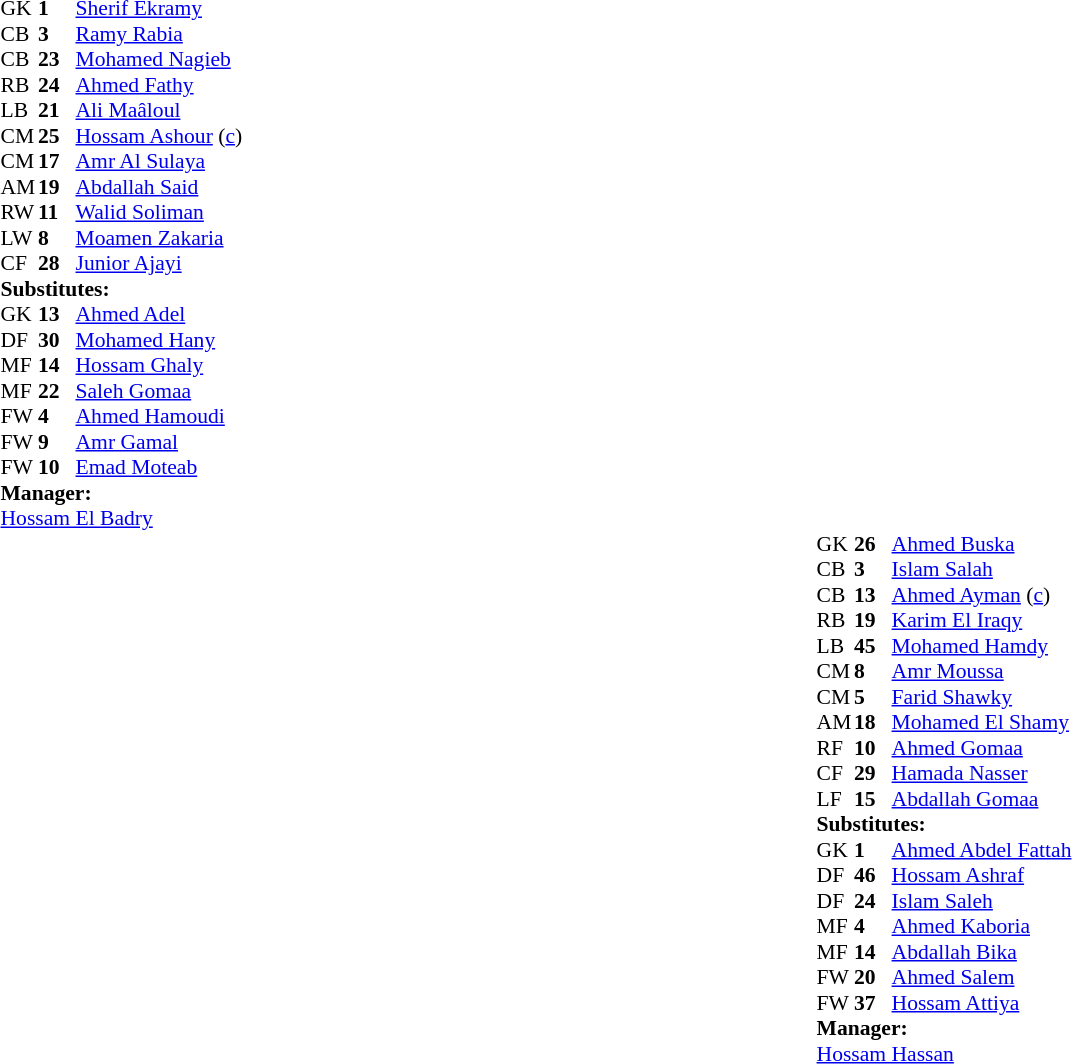<table style="width:100%">
<tr>
<td style="vertical-align:top;width:40%"><br><table style="font-size:90%" cellspacing="0" cellpadding="0">
<tr>
<th width=25></th>
<th width=25></th>
</tr>
<tr>
<td>GK</td>
<td><strong>1</strong></td>
<td> <a href='#'>Sherif Ekramy</a></td>
</tr>
<tr>
<td>CB</td>
<td><strong>3</strong></td>
<td> <a href='#'>Ramy Rabia</a></td>
</tr>
<tr>
<td>CB</td>
<td><strong>23</strong></td>
<td> <a href='#'>Mohamed Nagieb</a></td>
</tr>
<tr>
<td>RB</td>
<td><strong>24</strong></td>
<td> <a href='#'>Ahmed Fathy</a></td>
</tr>
<tr>
<td>LB</td>
<td><strong>21</strong></td>
<td> <a href='#'>Ali Maâloul</a></td>
</tr>
<tr>
<td>CM</td>
<td><strong>25</strong></td>
<td> <a href='#'>Hossam Ashour</a> (<a href='#'>c</a>)</td>
<td></td>
<td></td>
</tr>
<tr>
<td>CM</td>
<td><strong>17</strong></td>
<td> <a href='#'>Amr Al Sulaya</a></td>
</tr>
<tr>
<td>AM</td>
<td><strong>19</strong></td>
<td> <a href='#'>Abdallah Said</a></td>
</tr>
<tr>
<td>RW</td>
<td><strong>11</strong></td>
<td> <a href='#'>Walid Soliman</a></td>
<td></td>
<td></td>
</tr>
<tr>
<td>LW</td>
<td><strong>8</strong></td>
<td> <a href='#'>Moamen Zakaria</a></td>
<td></td>
<td></td>
</tr>
<tr>
<td>CF</td>
<td><strong>28</strong></td>
<td> <a href='#'>Junior Ajayi</a></td>
<td></td>
</tr>
<tr>
<td colspan=4><strong>Substitutes:</strong></td>
</tr>
<tr>
<td>GK</td>
<td><strong>13</strong></td>
<td> <a href='#'>Ahmed Adel</a></td>
</tr>
<tr>
<td>DF</td>
<td><strong>30</strong></td>
<td> <a href='#'>Mohamed Hany</a></td>
</tr>
<tr>
<td>MF</td>
<td><strong>14</strong></td>
<td> <a href='#'>Hossam Ghaly</a></td>
</tr>
<tr>
<td>MF</td>
<td><strong>22</strong></td>
<td> <a href='#'>Saleh Gomaa</a></td>
<td></td>
<td></td>
</tr>
<tr>
<td>FW</td>
<td><strong>4</strong></td>
<td> <a href='#'>Ahmed Hamoudi</a></td>
<td></td>
<td></td>
</tr>
<tr>
<td>FW</td>
<td><strong>9</strong></td>
<td> <a href='#'>Amr Gamal</a></td>
<td></td>
<td></td>
</tr>
<tr>
<td>FW</td>
<td><strong>10</strong></td>
<td> <a href='#'>Emad Moteab</a></td>
</tr>
<tr>
<td colspan=4><strong>Manager:</strong></td>
</tr>
<tr>
<td colspan="4"> <a href='#'>Hossam El Badry</a></td>
</tr>
</table>
<table cellspacing="0" cellpadding="0" style="font-size:90%; margin:auto">
<tr>
<th width=25></th>
<th width=25></th>
</tr>
<tr>
<td>GK</td>
<td><strong>26</strong></td>
<td> <a href='#'>Ahmed Buska</a></td>
</tr>
<tr>
<td>CB</td>
<td><strong>3</strong></td>
<td> <a href='#'>Islam Salah</a></td>
</tr>
<tr>
<td>CB</td>
<td><strong>13</strong></td>
<td> <a href='#'>Ahmed Ayman</a> (<a href='#'>c</a>)</td>
<td></td>
<td></td>
</tr>
<tr>
<td>RB</td>
<td><strong>19</strong></td>
<td> <a href='#'>Karim El Iraqy</a></td>
</tr>
<tr>
<td>LB</td>
<td><strong>45</strong></td>
<td> <a href='#'>Mohamed Hamdy</a></td>
</tr>
<tr>
<td>CM</td>
<td><strong>8</strong></td>
<td> <a href='#'>Amr Moussa</a></td>
</tr>
<tr>
<td>CM</td>
<td><strong>5</strong></td>
<td> <a href='#'>Farid Shawky</a></td>
<td></td>
</tr>
<tr>
<td>AM</td>
<td><strong>18</strong></td>
<td> <a href='#'>Mohamed El Shamy</a></td>
</tr>
<tr>
<td>RF</td>
<td><strong>10</strong></td>
<td> <a href='#'>Ahmed Gomaa</a></td>
</tr>
<tr>
<td>CF</td>
<td><strong>29</strong></td>
<td> <a href='#'>Hamada Nasser</a></td>
<td></td>
<td></td>
</tr>
<tr>
<td>LF</td>
<td><strong>15</strong></td>
<td> <a href='#'>Abdallah Gomaa</a></td>
</tr>
<tr>
<td colspan=4><strong>Substitutes:</strong></td>
</tr>
<tr>
<td>GK</td>
<td><strong>1</strong></td>
<td> <a href='#'>Ahmed Abdel Fattah</a></td>
</tr>
<tr>
<td>DF</td>
<td><strong>46</strong></td>
<td> <a href='#'>Hossam Ashraf</a></td>
</tr>
<tr>
<td>DF</td>
<td><strong>24</strong></td>
<td> <a href='#'>Islam Saleh</a></td>
</tr>
<tr>
<td>MF</td>
<td><strong>4</strong></td>
<td> <a href='#'>Ahmed Kaboria</a></td>
<td></td>
<td></td>
</tr>
<tr>
<td>MF</td>
<td><strong>14</strong></td>
<td> <a href='#'>Abdallah Bika</a></td>
<td></td>
<td></td>
</tr>
<tr>
<td>FW</td>
<td><strong>20</strong></td>
<td> <a href='#'>Ahmed Salem</a></td>
</tr>
<tr>
<td>FW</td>
<td><strong>37</strong></td>
<td> <a href='#'>Hossam Attiya</a></td>
</tr>
<tr>
<td colspan=4><strong>Manager:</strong></td>
</tr>
<tr>
<td colspan="4"> <a href='#'>Hossam Hassan</a></td>
</tr>
</table>
</td>
</tr>
</table>
